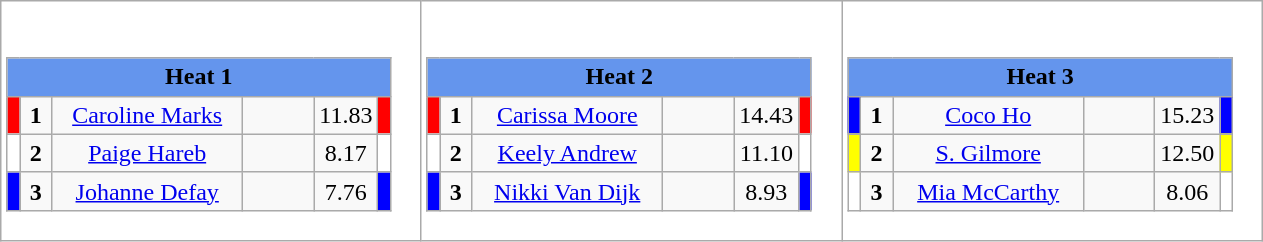<table class="wikitable" style="background:#fff;">
<tr>
<td><div><br><table class="wikitable">
<tr>
<td colspan="6"  style="text-align:center; background:#6495ed;"><strong>Heat 1</strong></td>
</tr>
<tr>
<td style="width:01px; background: #f00;"></td>
<td style="width:14px; text-align:center;"><strong>1</strong></td>
<td style="width:120px; text-align:center;"><a href='#'>Caroline Marks</a></td>
<td style="width:40px; text-align:center;"></td>
<td style="width:20px; text-align:center;">11.83</td>
<td style="width:01px; background: #f00;"></td>
</tr>
<tr>
<td style="width:01px; background: #fff;"></td>
<td style="width:14px; text-align:center;"><strong>2</strong></td>
<td style="width:120px; text-align:center;"><a href='#'>Paige Hareb</a></td>
<td style="width:40px; text-align:center;"></td>
<td style="width:20px; text-align:center;">8.17</td>
<td style="width:01px; background: #fff;"></td>
</tr>
<tr>
<td style="width:01px; background: #00f;"></td>
<td style="width:14px; text-align:center;"><strong>3</strong></td>
<td style="width:120px; text-align:center;"><a href='#'>Johanne Defay</a></td>
<td style="width:40px; text-align:center;"></td>
<td style="width:20px; text-align:center;">7.76</td>
<td style="width:01px; background: #00f;"></td>
</tr>
</table>
</div></td>
<td><div><br><table class="wikitable">
<tr>
<td colspan="6"  style="text-align:center; background:#6495ed;"><strong>Heat 2</strong></td>
</tr>
<tr>
<td style="width:01px; background: #f00;"></td>
<td style="width:14px; text-align:center;"><strong>1</strong></td>
<td style="width:120px; text-align:center;"><a href='#'>Carissa Moore</a></td>
<td style="width:40px; text-align:center;"></td>
<td style="width:20px; text-align:center;">14.43</td>
<td style="width:01px; background: #f00;"></td>
</tr>
<tr>
<td style="width:01px; background: #fff;"></td>
<td style="width:14px; text-align:center;"><strong>2</strong></td>
<td style="width:120px; text-align:center;"><a href='#'>Keely Andrew</a></td>
<td style="width:40px; text-align:center;"></td>
<td style="width:20px; text-align:center;">11.10</td>
<td style="width:01px; background: #fff;"></td>
</tr>
<tr>
<td style="width:01px; background: #00f;"></td>
<td style="width:14px; text-align:center;"><strong>3</strong></td>
<td style="width:120px; text-align:center;"><a href='#'>Nikki Van Dijk</a></td>
<td style="width:40px; text-align:center;"></td>
<td style="width:20px; text-align:center;">8.93</td>
<td style="width:01px; background: #00f;"></td>
</tr>
</table>
</div></td>
<td><div><br><table class="wikitable">
<tr>
<td colspan="6"  style="text-align:center; background:#6495ed;"><strong>Heat 3</strong></td>
</tr>
<tr>
<td style="width:01px; background: #00f;"></td>
<td style="width:14px; text-align:center;"><strong>1</strong></td>
<td style="width:120px; text-align:center;"><a href='#'>Coco Ho</a></td>
<td style="width:40px; text-align:center;"></td>
<td style="width:20px; text-align:center;">15.23</td>
<td style="width:01px; background: #00f;"></td>
</tr>
<tr>
<td style="width:01px; background: #ff0;"></td>
<td style="width:14px; text-align:center;"><strong>2</strong></td>
<td style="width:120px; text-align:center;"><a href='#'>S. Gilmore</a></td>
<td style="width:40px; text-align:center;"></td>
<td style="width:20px; text-align:center;">12.50</td>
<td style="width:01px; background: #ff0;"></td>
</tr>
<tr>
<td style="width:01px; background: #fff;"></td>
<td style="width:14px; text-align:center;"><strong>3</strong></td>
<td style="width:120px; text-align:center;"><a href='#'>Mia McCarthy</a></td>
<td style="width:40px; text-align:center;"></td>
<td style="width:20px; text-align:center;">8.06</td>
<td style="width:01px; background: #fff;"></td>
</tr>
</table>
</div></td>
</tr>
</table>
